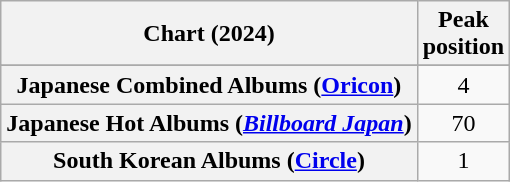<table class="wikitable sortable plainrowheaders" style="text-align:center">
<tr>
<th scope="col">Chart (2024)</th>
<th scope="col">Peak<br>position</th>
</tr>
<tr>
</tr>
<tr>
</tr>
<tr>
<th scope="row">Japanese Combined Albums (<a href='#'>Oricon</a>)</th>
<td>4</td>
</tr>
<tr>
<th scope="row">Japanese Hot Albums (<em><a href='#'>Billboard Japan</a></em>)</th>
<td>70</td>
</tr>
<tr>
<th scope="row">South Korean Albums (<a href='#'>Circle</a>)</th>
<td>1</td>
</tr>
</table>
